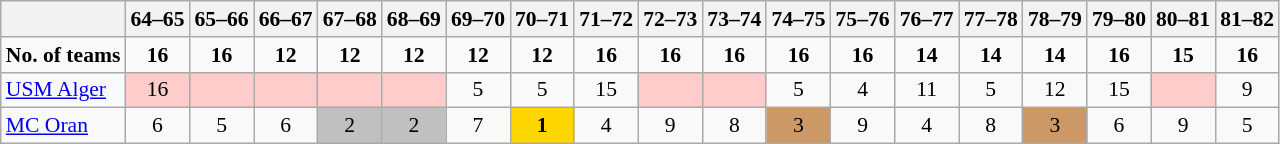<table border=1  bordercolor="#CCCCCC" class=wikitable style="font-size:90%;">
<tr align=LEFT valign=CENTER>
<th></th>
<th>64–65</th>
<th>65–66</th>
<th>66–67</th>
<th>67–68</th>
<th>68–69</th>
<th>69–70</th>
<th>70–71</th>
<th>71–72</th>
<th>72–73</th>
<th>73–74</th>
<th>74–75</th>
<th>75–76</th>
<th>76–77</th>
<th>77–78</th>
<th>78–79</th>
<th>79–80</th>
<th>80–81</th>
<th>81–82</th>
</tr>
<tr align=CENTER>
<td><strong>No. of teams</strong></td>
<td><strong>16</strong></td>
<td><strong>16</strong></td>
<td><strong>12</strong></td>
<td><strong>12</strong></td>
<td><strong>12</strong></td>
<td><strong>12</strong></td>
<td><strong>12</strong></td>
<td><strong>16</strong></td>
<td><strong>16</strong></td>
<td><strong>16</strong></td>
<td><strong>16</strong></td>
<td><strong>16</strong></td>
<td><strong>14</strong></td>
<td><strong>14</strong></td>
<td><strong>14</strong></td>
<td><strong>16</strong></td>
<td><strong>15</strong></td>
<td><strong>16</strong></td>
</tr>
<tr align=CENTER valign=BOTTOM>
<td align=LEFT><a href='#'>USM Alger</a></td>
<td bgcolor=#FFCCCC>16</td>
<td bgcolor=#FFCCCC></td>
<td bgcolor=#FFCCCC></td>
<td bgcolor=#FFCCCC></td>
<td bgcolor=#FFCCCC></td>
<td>5</td>
<td>5</td>
<td>15</td>
<td bgcolor=#FFCCCC></td>
<td bgcolor=#FFCCCC></td>
<td>5</td>
<td>4</td>
<td>11</td>
<td>5</td>
<td>12</td>
<td>15</td>
<td bgcolor=#FFCCCC></td>
<td>9</td>
</tr>
<tr align=CENTER valign=BOTTOM>
<td align=LEFT><a href='#'>MC Oran</a></td>
<td>6</td>
<td>5</td>
<td>6</td>
<td bgcolor=silver>2</td>
<td bgcolor=silver>2</td>
<td>7</td>
<td bgcolor=gold><strong>1</strong></td>
<td>4</td>
<td>9</td>
<td>8</td>
<td bgcolor=#cc9966>3</td>
<td>9</td>
<td>4</td>
<td>8</td>
<td bgcolor=#cc9966>3</td>
<td>6</td>
<td>9</td>
<td>5</td>
</tr>
</table>
